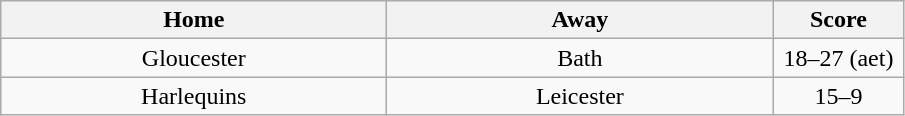<table class="wikitable" style="text-align: center">
<tr>
<th width=250>Home</th>
<th width=250>Away</th>
<th width=80>Score</th>
</tr>
<tr>
<td>Gloucester</td>
<td>Bath</td>
<td>18–27 (aet)</td>
</tr>
<tr>
<td>Harlequins</td>
<td>Leicester</td>
<td>15–9</td>
</tr>
</table>
